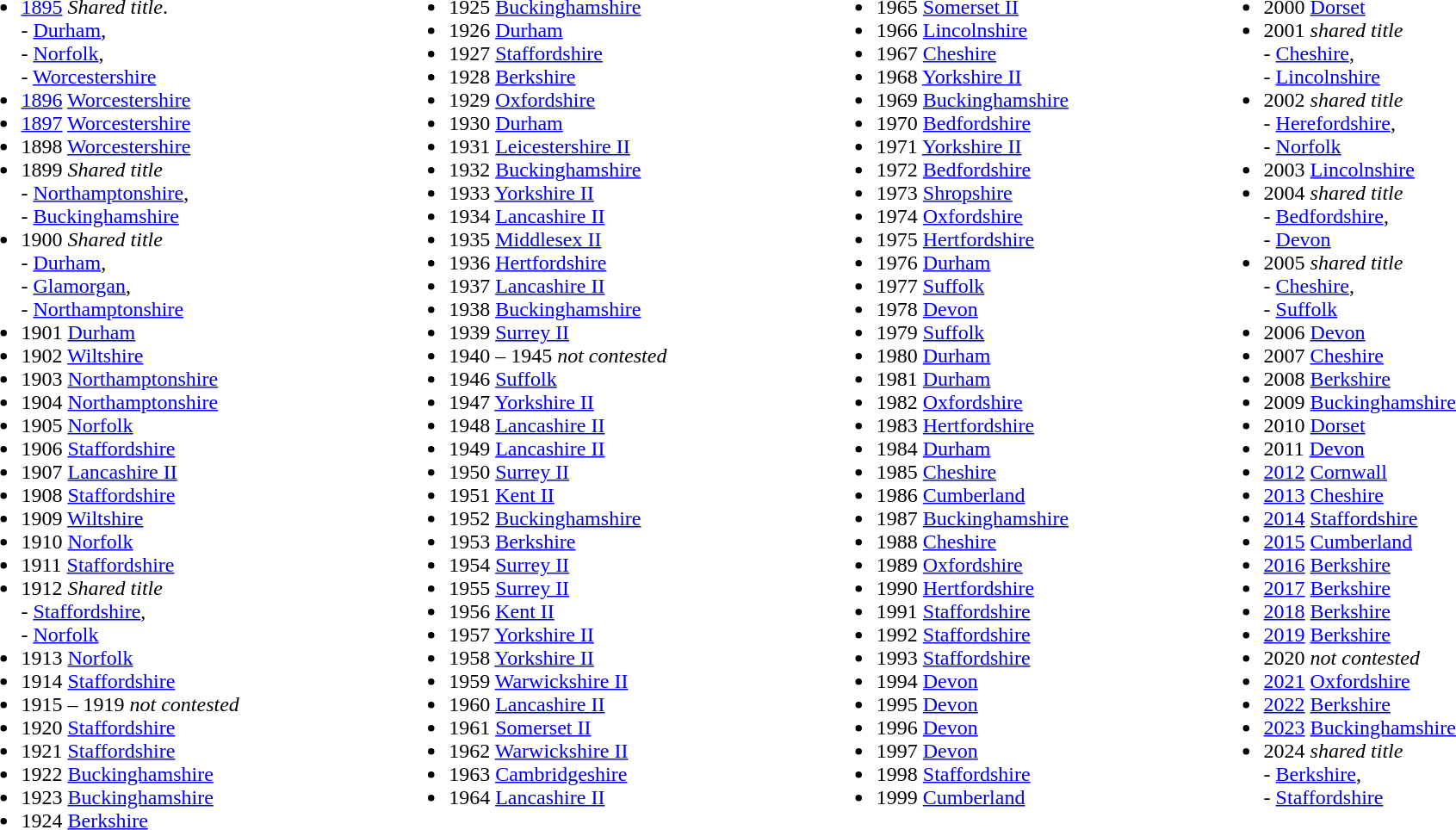<table style="width:100%;">
<tr>
<td valign="top"><br><ul><li><a href='#'>1895</a> <em>Shared title</em>. <br>- <a href='#'>Durham</a>,<br>- <a href='#'>Norfolk</a>, <br>- <a href='#'>Worcestershire</a></li><li><a href='#'>1896</a>	<a href='#'>Worcestershire</a></li><li><a href='#'>1897</a>	<a href='#'>Worcestershire</a></li><li>1898	<a href='#'>Worcestershire</a></li><li>1899	<em>Shared title</em> <br>- <a href='#'>Northamptonshire</a>, <br>- <a href='#'>Buckinghamshire</a></li><li>1900 <em>Shared title</em> <br>- <a href='#'>Durham</a>, <br>- <a href='#'>Glamorgan</a>, <br>- <a href='#'>Northamptonshire</a></li><li>1901	<a href='#'>Durham</a></li><li>1902	<a href='#'>Wiltshire</a></li><li>1903	<a href='#'>Northamptonshire</a></li><li>1904	<a href='#'>Northamptonshire</a></li><li>1905	<a href='#'>Norfolk</a></li><li>1906	<a href='#'>Staffordshire</a></li><li>1907	<a href='#'>Lancashire II</a></li><li>1908	<a href='#'>Staffordshire</a></li><li>1909	<a href='#'>Wiltshire</a></li><li>1910	<a href='#'>Norfolk</a></li><li>1911	<a href='#'>Staffordshire</a></li><li>1912	<em>Shared title</em> <br>- <a href='#'>Staffordshire</a>, <br>- <a href='#'>Norfolk</a></li><li>1913	<a href='#'>Norfolk</a></li><li>1914	<a href='#'>Staffordshire</a></li><li>1915 – 1919 <em>not contested</em></li><li>1920	<a href='#'>Staffordshire</a></li><li>1921	<a href='#'>Staffordshire</a></li><li>1922	<a href='#'>Buckinghamshire</a></li><li>1923	<a href='#'>Buckinghamshire</a></li><li>1924	<a href='#'>Berkshire</a></li></ul></td>
<td valign="top"><br><ul><li>1925	<a href='#'>Buckinghamshire</a></li><li>1926	<a href='#'>Durham</a></li><li>1927	<a href='#'>Staffordshire</a></li><li>1928	<a href='#'>Berkshire</a></li><li>1929	<a href='#'>Oxfordshire</a></li><li>1930	<a href='#'>Durham</a></li><li>1931	<a href='#'>Leicestershire II</a></li><li>1932	<a href='#'>Buckinghamshire</a></li><li>1933	<a href='#'>Yorkshire II</a></li><li>1934	<a href='#'>Lancashire II</a></li><li>1935	<a href='#'>Middlesex II</a></li><li>1936	<a href='#'>Hertfordshire</a></li><li>1937	<a href='#'>Lancashire II</a></li><li>1938	<a href='#'>Buckinghamshire</a></li><li>1939	<a href='#'>Surrey II</a></li><li>1940 – 1945 <em>not contested</em></li><li>1946	<a href='#'>Suffolk</a></li><li>1947	<a href='#'>Yorkshire II</a></li><li>1948	<a href='#'>Lancashire II</a></li><li>1949	<a href='#'>Lancashire II</a></li><li>1950	<a href='#'>Surrey II</a></li><li>1951	<a href='#'>Kent II</a></li><li>1952	<a href='#'>Buckinghamshire</a></li><li>1953	<a href='#'>Berkshire</a></li><li>1954	<a href='#'>Surrey II</a></li><li>1955	<a href='#'>Surrey II</a></li><li>1956	<a href='#'>Kent II</a></li><li>1957	<a href='#'>Yorkshire II</a></li><li>1958	<a href='#'>Yorkshire II</a></li><li>1959	<a href='#'>Warwickshire II</a></li><li>1960	<a href='#'>Lancashire II</a></li><li>1961	<a href='#'>Somerset II</a></li><li>1962	<a href='#'>Warwickshire II</a></li><li>1963	<a href='#'>Cambridgeshire</a></li><li>1964	<a href='#'>Lancashire II</a></li></ul></td>
<td valign="top"><br><ul><li>1965	<a href='#'>Somerset II</a></li><li>1966	<a href='#'>Lincolnshire</a></li><li>1967	<a href='#'>Cheshire</a></li><li>1968	<a href='#'>Yorkshire II</a></li><li>1969	<a href='#'>Buckinghamshire</a></li><li>1970	<a href='#'>Bedfordshire</a></li><li>1971	<a href='#'>Yorkshire II</a></li><li>1972	<a href='#'>Bedfordshire</a></li><li>1973	<a href='#'>Shropshire</a></li><li>1974	<a href='#'>Oxfordshire</a></li><li>1975	<a href='#'>Hertfordshire</a></li><li>1976	<a href='#'>Durham</a></li><li>1977	<a href='#'>Suffolk</a></li><li>1978	<a href='#'>Devon</a></li><li>1979	<a href='#'>Suffolk</a></li><li>1980	<a href='#'>Durham</a></li><li>1981	<a href='#'>Durham</a></li><li>1982	<a href='#'>Oxfordshire</a></li><li>1983	<a href='#'>Hertfordshire</a></li><li>1984	<a href='#'>Durham</a></li><li>1985	<a href='#'>Cheshire</a></li><li>1986	<a href='#'>Cumberland</a></li><li>1987	<a href='#'>Buckinghamshire</a></li><li>1988	<a href='#'>Cheshire</a></li><li>1989	<a href='#'>Oxfordshire</a></li><li>1990	<a href='#'>Hertfordshire</a></li><li>1991	<a href='#'>Staffordshire</a></li><li>1992	<a href='#'>Staffordshire</a></li><li>1993	<a href='#'>Staffordshire</a></li><li>1994 <a href='#'>Devon</a></li><li>1995 <a href='#'>Devon</a></li><li>1996 <a href='#'>Devon</a></li><li>1997 <a href='#'>Devon</a></li><li>1998 <a href='#'>Staffordshire</a></li><li>1999 <a href='#'>Cumberland</a></li></ul></td>
<td valign="top"><br><ul><li>2000 <a href='#'>Dorset</a></li><li>2001 <em>shared title</em><br>- <a href='#'>Cheshire</a>, <br>- <a href='#'>Lincolnshire</a></li><li>2002 <em>shared title</em><br>- <a href='#'>Herefordshire</a>,<br>- <a href='#'>Norfolk</a></li><li>2003 <a href='#'>Lincolnshire</a></li><li>2004 <em>shared title</em><br>- <a href='#'>Bedfordshire</a>, <br>- <a href='#'>Devon</a></li><li>2005 <em>shared title</em><br>- <a href='#'>Cheshire</a>, <br>- <a href='#'>Suffolk</a></li><li>2006 <a href='#'>Devon</a></li><li>2007 <a href='#'>Cheshire</a></li><li>2008 <a href='#'>Berkshire</a></li><li>2009 <a href='#'>Buckinghamshire</a></li><li>2010 <a href='#'>Dorset</a></li><li>2011 <a href='#'>Devon</a></li><li><a href='#'>2012</a> <a href='#'>Cornwall</a></li><li><a href='#'>2013</a> <a href='#'>Cheshire</a></li><li><a href='#'>2014</a> <a href='#'>Staffordshire</a></li><li><a href='#'>2015</a> <a href='#'>Cumberland</a></li><li><a href='#'>2016</a> <a href='#'>Berkshire</a></li><li><a href='#'>2017</a> <a href='#'>Berkshire</a></li><li><a href='#'>2018</a> <a href='#'>Berkshire</a></li><li><a href='#'>2019</a> <a href='#'>Berkshire</a></li><li>2020 <em>not contested</em></li><li><a href='#'>2021</a> <a href='#'>Oxfordshire</a></li><li><a href='#'>2022</a> <a href='#'>Berkshire</a></li><li><a href='#'>2023</a> <a href='#'>Buckinghamshire</a></li><li>2024 <em>shared title</em><br>- <a href='#'>Berkshire</a>, <br>- <a href='#'>Staffordshire</a></li></ul></td>
</tr>
</table>
